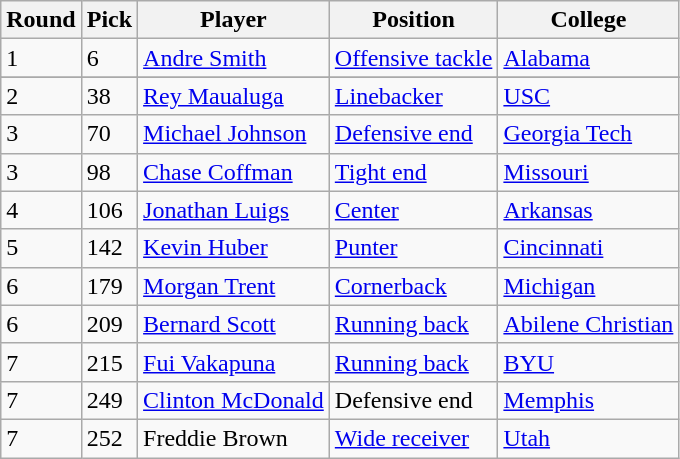<table class="wikitable">
<tr>
<th>Round</th>
<th>Pick</th>
<th>Player</th>
<th>Position</th>
<th>College</th>
</tr>
<tr>
<td>1</td>
<td>6</td>
<td><a href='#'>Andre Smith</a></td>
<td><a href='#'>Offensive tackle</a></td>
<td><a href='#'>Alabama</a></td>
</tr>
<tr style="background:#bfb;">
</tr>
<tr>
<td>2</td>
<td>38</td>
<td><a href='#'>Rey Maualuga</a></td>
<td><a href='#'>Linebacker</a></td>
<td><a href='#'>USC</a></td>
</tr>
<tr>
<td>3</td>
<td>70</td>
<td><a href='#'>Michael Johnson</a></td>
<td><a href='#'>Defensive end</a></td>
<td><a href='#'>Georgia Tech</a></td>
</tr>
<tr>
<td>3</td>
<td>98</td>
<td><a href='#'>Chase Coffman</a></td>
<td><a href='#'>Tight end</a></td>
<td><a href='#'>Missouri</a></td>
</tr>
<tr>
<td>4</td>
<td>106</td>
<td><a href='#'>Jonathan Luigs</a></td>
<td><a href='#'>Center</a></td>
<td><a href='#'>Arkansas</a></td>
</tr>
<tr>
<td>5</td>
<td>142</td>
<td><a href='#'>Kevin Huber</a></td>
<td><a href='#'>Punter</a></td>
<td><a href='#'>Cincinnati</a></td>
</tr>
<tr>
<td>6</td>
<td>179</td>
<td><a href='#'>Morgan Trent</a></td>
<td><a href='#'>Cornerback</a></td>
<td><a href='#'>Michigan</a></td>
</tr>
<tr>
<td>6</td>
<td>209</td>
<td><a href='#'>Bernard Scott</a></td>
<td><a href='#'>Running back</a></td>
<td><a href='#'>Abilene Christian</a></td>
</tr>
<tr>
<td>7</td>
<td>215</td>
<td><a href='#'>Fui Vakapuna</a></td>
<td><a href='#'>Running back</a></td>
<td><a href='#'>BYU</a></td>
</tr>
<tr>
<td>7</td>
<td>249</td>
<td><a href='#'>Clinton McDonald</a></td>
<td>Defensive end</td>
<td><a href='#'>Memphis</a></td>
</tr>
<tr>
<td>7</td>
<td>252</td>
<td>Freddie Brown</td>
<td><a href='#'>Wide receiver</a></td>
<td><a href='#'>Utah</a></td>
</tr>
</table>
